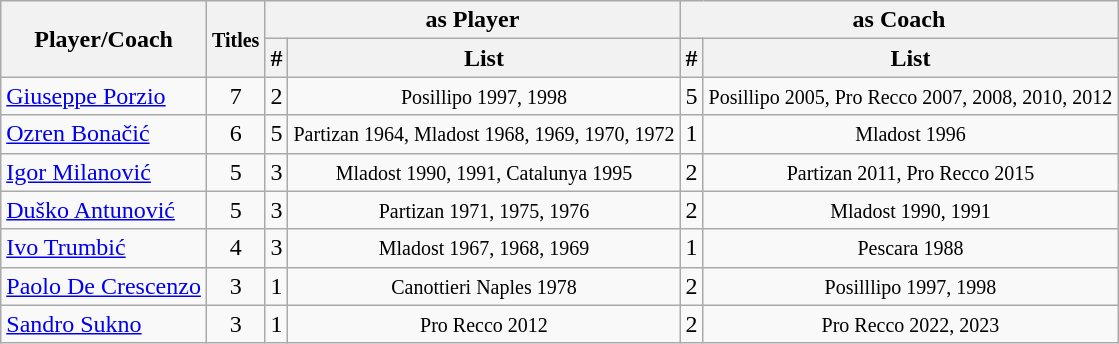<table class="wikitable sortable" style="border:1px solid #AAAAAA">
<tr bgcolor="#EFEFEF">
<th rowspan=2>Player/Coach</th>
<th rowspan=2><small>Titles</small></th>
<th colspan=2>as Player</th>
<th colspan=2>as Coach</th>
</tr>
<tr>
<th>#</th>
<th>List</th>
<th>#</th>
<th>List</th>
</tr>
<tr align="center">
<td align="left"> <a href='#'>Giuseppe Porzio</a></td>
<td>7</td>
<td>2</td>
<td><small>Posillipo 1997, 1998</small></td>
<td>5</td>
<td><small>Posillipo 2005, Pro Recco 2007, 2008, 2010, 2012</small></td>
</tr>
<tr align="center">
<td align="left"> <a href='#'>Ozren Bonačić</a></td>
<td>6</td>
<td>5</td>
<td><small>Partizan 1964, Mladost 1968, 1969, 1970, 1972</small></td>
<td>1</td>
<td><small>Mladost 1996</small></td>
</tr>
<tr align="center">
<td align="left"> <a href='#'>Igor Milanović</a></td>
<td>5</td>
<td>3</td>
<td><small>Mladost 1990, 1991, Catalunya 1995</small></td>
<td>2</td>
<td><small>Partizan 2011, Pro Recco 2015</small></td>
</tr>
<tr align="center">
<td align="left"> <a href='#'>Duško Antunović</a></td>
<td>5</td>
<td>3</td>
<td><small>Partizan 1971, 1975, 1976</small></td>
<td>2</td>
<td><small> Mladost 1990, 1991</small></td>
</tr>
<tr align="center">
<td align="left"> <a href='#'>Ivo Trumbić</a></td>
<td>4</td>
<td>3</td>
<td><small> Mladost 1967, 1968, 1969</small></td>
<td>1</td>
<td><small>Pescara 1988</small></td>
</tr>
<tr align="center">
<td align="left"> <a href='#'>Paolo De Crescenzo</a></td>
<td>3</td>
<td>1</td>
<td><small>Canottieri Naples 1978</small></td>
<td>2</td>
<td><small>Posilllipo 1997, 1998</small></td>
</tr>
<tr align="center">
<td align="left"> <a href='#'>Sandro Sukno</a></td>
<td>3</td>
<td>1</td>
<td><small>Pro Recco 2012</small></td>
<td>2</td>
<td><small>Pro Recco 2022, 2023</small></td>
</tr>
</table>
